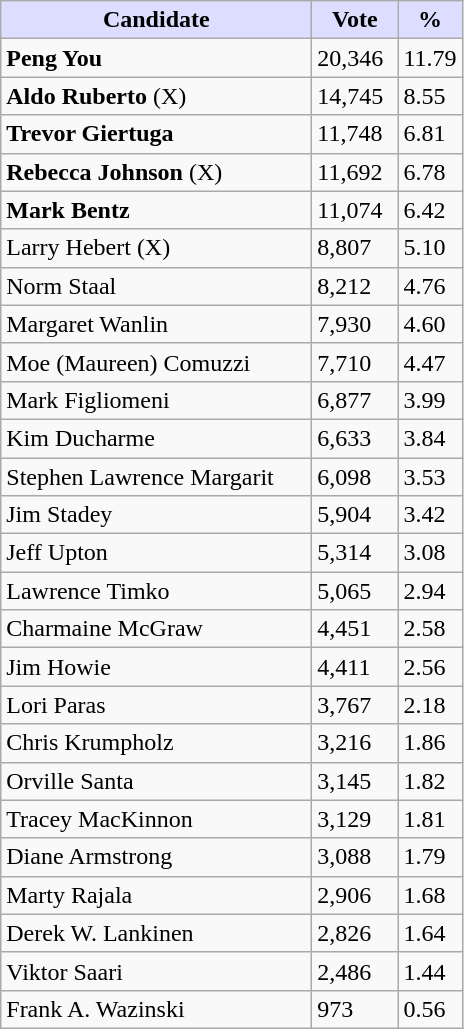<table class="wikitable sortable">
<tr>
<th style="background:#ddf; width:200px;">Candidate</th>
<th style="background:#ddf; width:50px;">Vote</th>
<th style="background:#ddf; width:30px;">%</th>
</tr>
<tr>
<td><strong>Peng You</strong></td>
<td>20,346</td>
<td>11.79</td>
</tr>
<tr>
<td><strong>Aldo Ruberto</strong> (X)</td>
<td>14,745</td>
<td>8.55</td>
</tr>
<tr>
<td><strong>Trevor Giertuga</strong></td>
<td>11,748</td>
<td>6.81</td>
</tr>
<tr>
<td><strong>Rebecca Johnson</strong> (X)</td>
<td>11,692</td>
<td>6.78</td>
</tr>
<tr>
<td><strong>Mark Bentz</strong></td>
<td>11,074</td>
<td>6.42</td>
</tr>
<tr>
<td>Larry Hebert (X)</td>
<td>8,807</td>
<td>5.10</td>
</tr>
<tr>
<td>Norm Staal</td>
<td>8,212</td>
<td>4.76</td>
</tr>
<tr>
<td>Margaret Wanlin</td>
<td>7,930</td>
<td>4.60</td>
</tr>
<tr>
<td>Moe (Maureen) Comuzzi</td>
<td>7,710</td>
<td>4.47</td>
</tr>
<tr>
<td>Mark Figliomeni</td>
<td>6,877</td>
<td>3.99</td>
</tr>
<tr>
<td>Kim Ducharme</td>
<td>6,633</td>
<td>3.84</td>
</tr>
<tr>
<td>Stephen Lawrence Margarit</td>
<td>6,098</td>
<td>3.53</td>
</tr>
<tr>
<td>Jim Stadey</td>
<td>5,904</td>
<td>3.42</td>
</tr>
<tr>
<td>Jeff Upton</td>
<td>5,314</td>
<td>3.08</td>
</tr>
<tr>
<td>Lawrence Timko</td>
<td>5,065</td>
<td>2.94</td>
</tr>
<tr>
<td>Charmaine McGraw</td>
<td>4,451</td>
<td>2.58</td>
</tr>
<tr>
<td>Jim Howie</td>
<td>4,411</td>
<td>2.56</td>
</tr>
<tr>
<td>Lori Paras</td>
<td>3,767</td>
<td>2.18</td>
</tr>
<tr>
<td>Chris Krumpholz</td>
<td>3,216</td>
<td>1.86</td>
</tr>
<tr>
<td>Orville Santa</td>
<td>3,145</td>
<td>1.82</td>
</tr>
<tr>
<td>Tracey MacKinnon</td>
<td>3,129</td>
<td>1.81</td>
</tr>
<tr>
<td>Diane Armstrong</td>
<td>3,088</td>
<td>1.79</td>
</tr>
<tr>
<td>Marty Rajala</td>
<td>2,906</td>
<td>1.68</td>
</tr>
<tr>
<td>Derek W. Lankinen</td>
<td>2,826</td>
<td>1.64</td>
</tr>
<tr>
<td>Viktor Saari</td>
<td>2,486</td>
<td>1.44</td>
</tr>
<tr>
<td>Frank A. Wazinski</td>
<td>973</td>
<td>0.56</td>
</tr>
</table>
